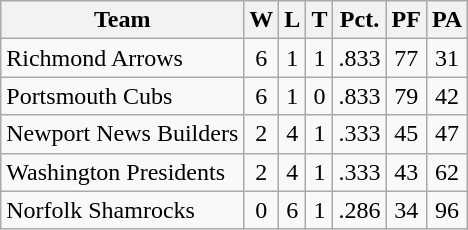<table class="wikitable">
<tr>
<th>Team</th>
<th>W</th>
<th>L</th>
<th>T</th>
<th>Pct.</th>
<th>PF</th>
<th>PA</th>
</tr>
<tr align="center">
<td align="left">Richmond Arrows</td>
<td>6</td>
<td>1</td>
<td>1</td>
<td>.833</td>
<td>77</td>
<td>31</td>
</tr>
<tr align="center">
<td align="left">Portsmouth Cubs</td>
<td>6</td>
<td>1</td>
<td>0</td>
<td>.833</td>
<td>79</td>
<td>42</td>
</tr>
<tr align="center">
<td align="left">Newport News Builders</td>
<td>2</td>
<td>4</td>
<td>1</td>
<td>.333</td>
<td>45</td>
<td>47</td>
</tr>
<tr align="center">
<td align="left">Washington Presidents</td>
<td>2</td>
<td>4</td>
<td>1</td>
<td>.333</td>
<td>43</td>
<td>62</td>
</tr>
<tr align="center">
<td align="left">Norfolk Shamrocks</td>
<td>0</td>
<td>6</td>
<td>1</td>
<td>.286</td>
<td>34</td>
<td>96</td>
</tr>
</table>
